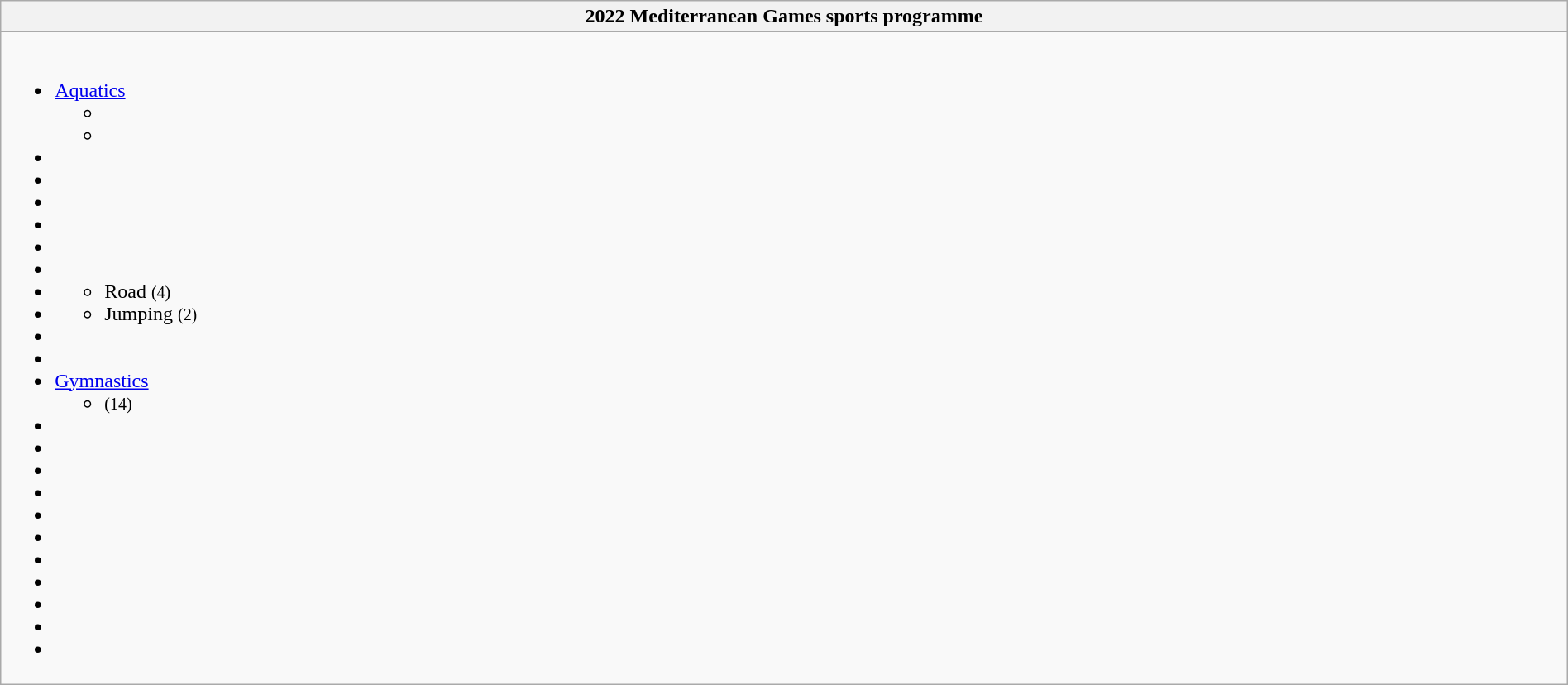<table class="wikitable" width=100%>
<tr>
<th>2022 Mediterranean Games sports programme</th>
</tr>
<tr>
<td><br><ul><li><a href='#'>Aquatics</a><ul><li></li><li></li></ul></li><li></li><li></li><li></li><li></li><li></li><li></li><li><ul><li>Road <small>(4)</small></li></ul></li><li><ul><li>Jumping <small>(2)</small></li></ul></li><li></li><li></li><li><a href='#'>Gymnastics</a><ul><li> <small>(14)</small></li></ul></li><li></li><li></li><li></li><li></li><li></li><li></li><li></li><li></li><li></li><li></li><li></li></ul></td>
</tr>
</table>
